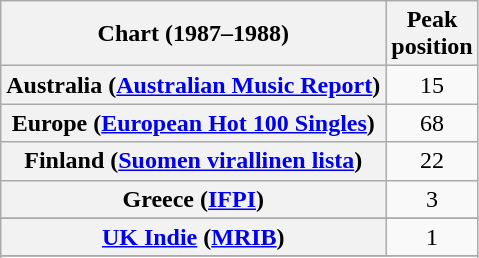<table class="wikitable sortable plainrowheaders" style="text-align:center">
<tr>
<th scope="col">Chart (1987–1988)</th>
<th scope="col">Peak<br>position</th>
</tr>
<tr>
<th scope="row">Australia (<a href='#'>Australian Music Report</a>)</th>
<td>15</td>
</tr>
<tr>
<th scope="row">Europe (<a href='#'>European Hot 100 Singles</a>)</th>
<td>68</td>
</tr>
<tr>
<th scope="row">Finland (<a href='#'>Suomen virallinen lista</a>)</th>
<td>22</td>
</tr>
<tr>
<th scope="row">Greece (<a href='#'>IFPI</a>)</th>
<td>3</td>
</tr>
<tr>
</tr>
<tr>
</tr>
<tr>
</tr>
<tr>
</tr>
<tr>
<th scope="row"><a href='#'>UK Indie</a> (<a href='#'>MRIB</a>)</th>
<td>1</td>
</tr>
<tr>
</tr>
<tr>
</tr>
<tr>
</tr>
</table>
